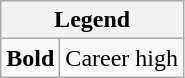<table class="wikitable mw-collapsible mw-collapsed">
<tr>
<th colspan="2">Legend</th>
</tr>
<tr>
<td><strong>Bold</strong></td>
<td>Career high</td>
</tr>
</table>
